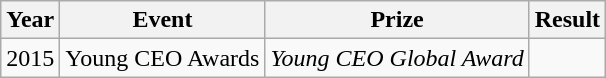<table class="wikitable">
<tr>
<th>Year</th>
<th>Event</th>
<th>Prize</th>
<th>Result</th>
</tr>
<tr>
<td>2015</td>
<td>Young CEO Awards</td>
<td><em>Young CEO Global Award</em></td>
<td></td>
</tr>
</table>
